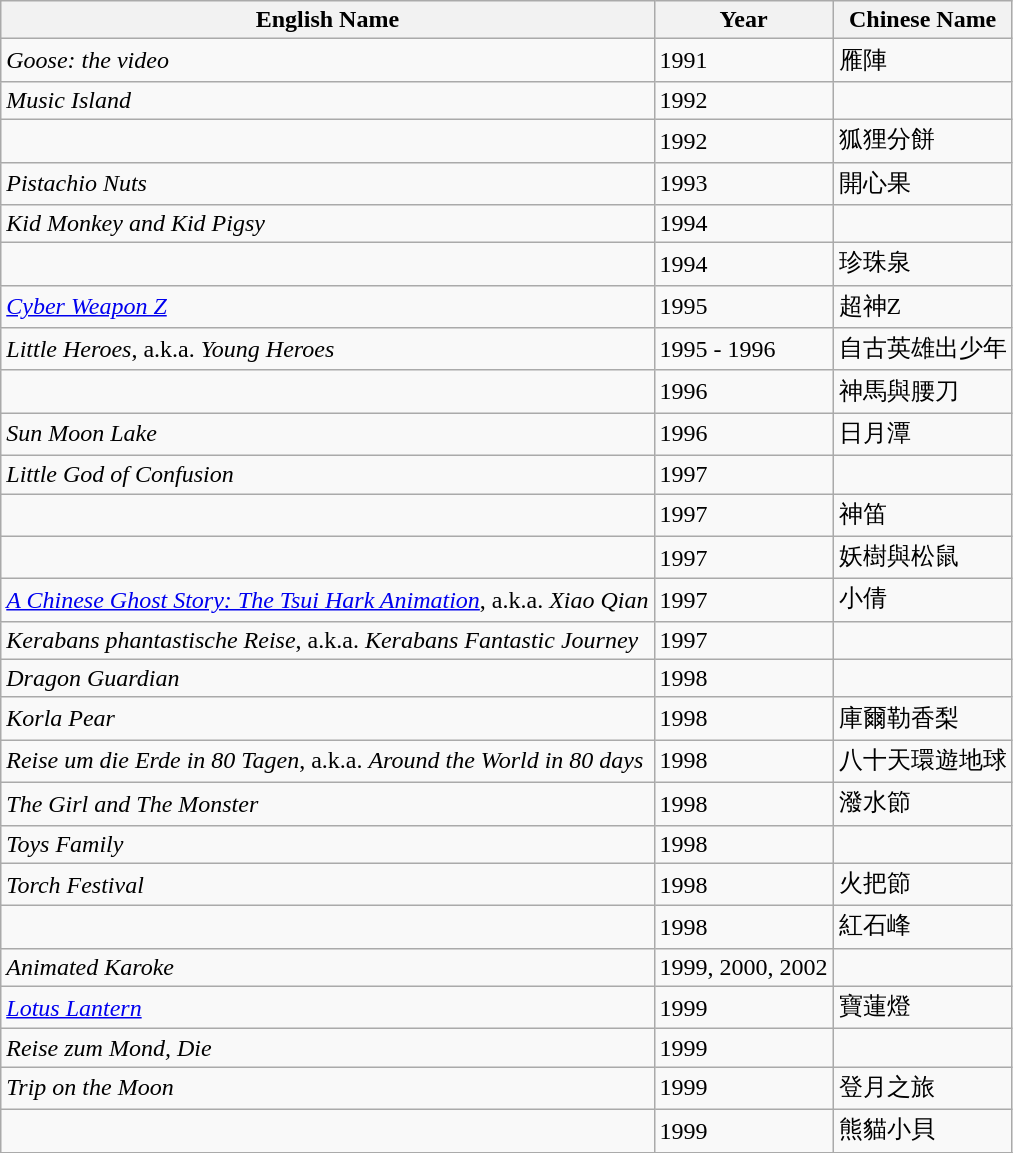<table class="wikitable sortable">
<tr>
<th>English Name</th>
<th>Year</th>
<th>Chinese Name</th>
</tr>
<tr>
<td><em>Goose: the video</em></td>
<td>1991</td>
<td>雁陣</td>
</tr>
<tr>
<td><em>Music Island</em></td>
<td>1992</td>
<td></td>
</tr>
<tr>
<td></td>
<td>1992</td>
<td>狐狸分餅</td>
</tr>
<tr>
<td><em>Pistachio Nuts</em></td>
<td>1993</td>
<td>開心果</td>
</tr>
<tr>
<td><em>Kid Monkey and Kid Pigsy</em></td>
<td>1994</td>
<td></td>
</tr>
<tr>
<td></td>
<td>1994</td>
<td>珍珠泉</td>
</tr>
<tr>
<td><em><a href='#'>Cyber Weapon Z</a></em></td>
<td>1995</td>
<td>超神Z</td>
</tr>
<tr>
<td><em>Little Heroes</em>, a.k.a. <em>Young Heroes</em></td>
<td>1995 - 1996</td>
<td>自古英雄出少年</td>
</tr>
<tr>
<td></td>
<td>1996</td>
<td>神馬與腰刀</td>
</tr>
<tr>
<td><em>Sun Moon Lake</em></td>
<td>1996</td>
<td>日月潭</td>
</tr>
<tr>
<td><em>Little God of Confusion</em></td>
<td>1997</td>
<td></td>
</tr>
<tr>
<td></td>
<td>1997</td>
<td>神笛</td>
</tr>
<tr>
<td></td>
<td>1997</td>
<td>妖樹與松鼠</td>
</tr>
<tr>
<td><em><a href='#'>A Chinese Ghost Story: The Tsui Hark Animation</a></em>, a.k.a. <em>Xiao Qian</em></td>
<td>1997</td>
<td>小倩</td>
</tr>
<tr>
<td><em>Kerabans phantastische Reise</em>, a.k.a. <em>Kerabans Fantastic Journey</em></td>
<td>1997</td>
<td></td>
</tr>
<tr>
<td><em>Dragon Guardian</em></td>
<td>1998</td>
<td></td>
</tr>
<tr>
<td><em>Korla Pear</em></td>
<td>1998</td>
<td>庫爾勒香梨</td>
</tr>
<tr>
<td><em>Reise um die Erde in 80 Tagen</em>, a.k.a. <em>Around the World in 80 days</em></td>
<td>1998</td>
<td>八十天環遊地球</td>
</tr>
<tr>
<td><em>The Girl and The Monster</em></td>
<td>1998</td>
<td>潑水節</td>
</tr>
<tr>
<td><em>Toys Family</em></td>
<td>1998</td>
<td></td>
</tr>
<tr>
<td><em>Torch Festival</em></td>
<td>1998</td>
<td>火把節</td>
</tr>
<tr>
<td></td>
<td>1998</td>
<td>紅石峰</td>
</tr>
<tr>
<td><em>Animated Karoke</em></td>
<td>1999, 2000, 2002</td>
<td></td>
</tr>
<tr>
<td><em><a href='#'>Lotus Lantern</a></em></td>
<td>1999</td>
<td>寶蓮燈</td>
</tr>
<tr>
<td><em>Reise zum Mond, Die</em></td>
<td>1999</td>
<td></td>
</tr>
<tr>
<td><em>Trip on the Moon</em></td>
<td>1999</td>
<td>登月之旅</td>
</tr>
<tr>
<td></td>
<td>1999</td>
<td>熊貓小貝</td>
</tr>
<tr>
</tr>
</table>
